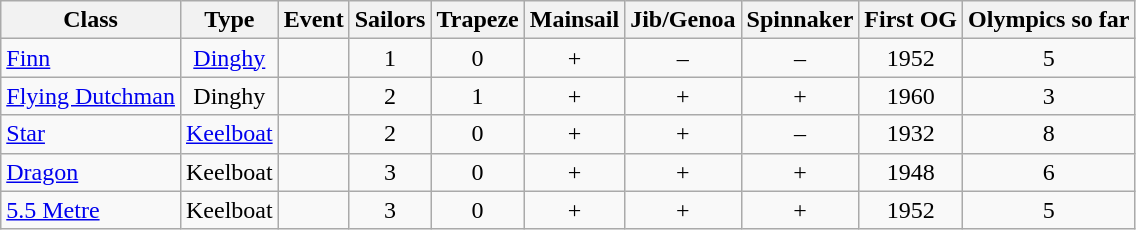<table class="wikitable" style="text-align:center">
<tr>
<th>Class</th>
<th>Type</th>
<th>Event</th>
<th>Sailors</th>
<th>Trapeze</th>
<th>Mainsail</th>
<th>Jib/Genoa</th>
<th>Spinnaker</th>
<th>First OG</th>
<th>Olympics so far</th>
</tr>
<tr>
<td style="text-align:left"><a href='#'>Finn</a></td>
<td><a href='#'>Dinghy</a></td>
<td></td>
<td>1</td>
<td>0</td>
<td>+</td>
<td>–</td>
<td>–</td>
<td>1952</td>
<td>5</td>
</tr>
<tr>
<td style="text-align:left"><a href='#'>Flying Dutchman</a></td>
<td>Dinghy</td>
<td></td>
<td>2</td>
<td>1</td>
<td>+</td>
<td>+</td>
<td>+</td>
<td>1960</td>
<td>3</td>
</tr>
<tr>
<td style="text-align:left"><a href='#'>Star</a></td>
<td><a href='#'>Keelboat</a></td>
<td></td>
<td>2</td>
<td>0</td>
<td>+</td>
<td>+</td>
<td>–</td>
<td>1932</td>
<td>8</td>
</tr>
<tr>
<td style="text-align:left"><a href='#'>Dragon</a></td>
<td>Keelboat</td>
<td></td>
<td>3</td>
<td>0</td>
<td>+</td>
<td>+</td>
<td>+</td>
<td>1948</td>
<td>6</td>
</tr>
<tr>
<td style="text-align:left"><a href='#'>5.5 Metre</a></td>
<td>Keelboat</td>
<td></td>
<td>3</td>
<td>0</td>
<td>+</td>
<td>+</td>
<td>+</td>
<td>1952</td>
<td>5</td>
</tr>
</table>
